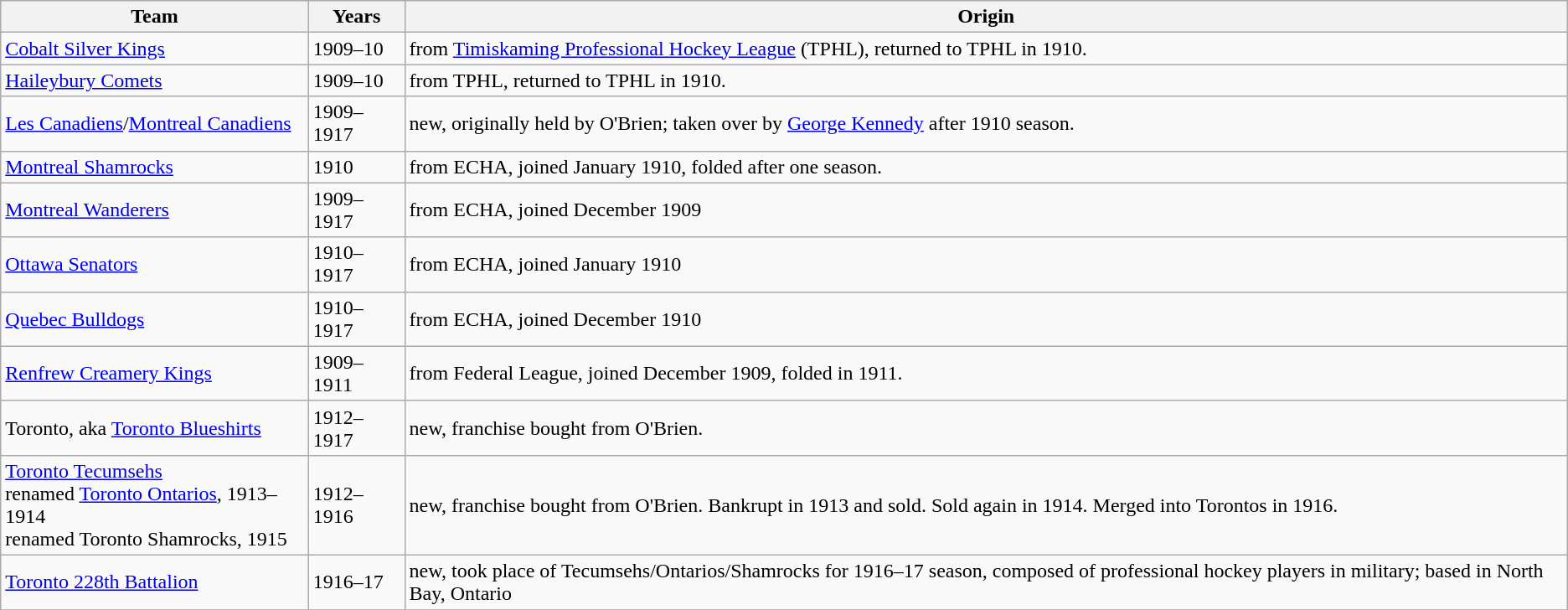<table class=wikitable>
<tr>
<th>Team</th>
<th>Years</th>
<th>Origin</th>
</tr>
<tr>
<td><a href='#'>Cobalt Silver Kings</a></td>
<td>1909–10</td>
<td>from <a href='#'>Timiskaming Professional Hockey League</a> (TPHL), returned to TPHL in 1910.</td>
</tr>
<tr>
<td><a href='#'>Haileybury Comets</a></td>
<td>1909–10</td>
<td>from TPHL, returned to TPHL in 1910.</td>
</tr>
<tr>
<td><a href='#'>Les Canadiens</a>/<a href='#'>Montreal Canadiens</a></td>
<td>1909–1917</td>
<td>new, originally held by O'Brien; taken over by <a href='#'>George Kennedy</a> after 1910 season.</td>
</tr>
<tr>
<td><a href='#'>Montreal Shamrocks</a></td>
<td>1910</td>
<td>from ECHA, joined January 1910, folded after one season.</td>
</tr>
<tr>
<td><a href='#'>Montreal Wanderers</a></td>
<td>1909–1917</td>
<td>from ECHA, joined December 1909</td>
</tr>
<tr>
<td><a href='#'>Ottawa Senators</a></td>
<td>1910–1917</td>
<td>from ECHA, joined January 1910</td>
</tr>
<tr>
<td><a href='#'>Quebec Bulldogs</a></td>
<td>1910–1917</td>
<td>from ECHA, joined December 1910</td>
</tr>
<tr>
<td><a href='#'>Renfrew Creamery Kings</a></td>
<td>1909–1911</td>
<td>from Federal League, joined December 1909, folded in 1911.</td>
</tr>
<tr>
<td>Toronto, aka <a href='#'>Toronto Blueshirts</a></td>
<td>1912–1917</td>
<td>new, franchise bought from O'Brien.</td>
</tr>
<tr>
<td><a href='#'>Toronto Tecumsehs</a><br> renamed <a href='#'>Toronto Ontarios</a>, 1913–1914<br> renamed Toronto Shamrocks, 1915</td>
<td>1912–1916</td>
<td>new, franchise bought from O'Brien. Bankrupt in 1913 and sold. Sold again in 1914. Merged into Torontos in 1916.</td>
</tr>
<tr>
<td><a href='#'>Toronto 228th Battalion</a></td>
<td>1916–17</td>
<td>new, took place of Tecumsehs/Ontarios/Shamrocks for 1916–17 season, composed of professional hockey players in military; based in North Bay, Ontario</td>
</tr>
<tr>
</tr>
</table>
